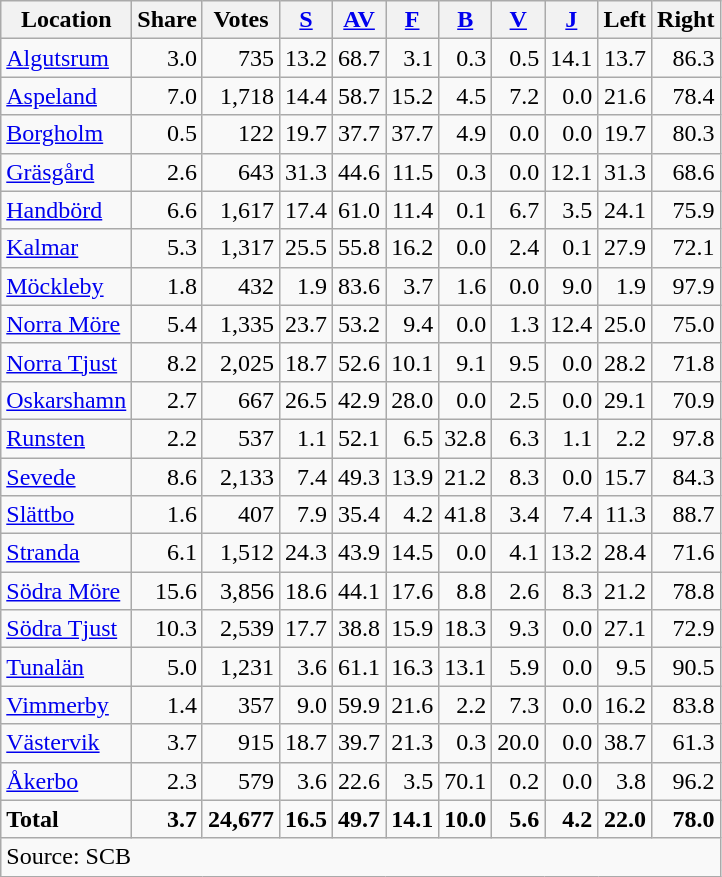<table class="wikitable sortable" style=text-align:right>
<tr>
<th>Location</th>
<th>Share</th>
<th>Votes</th>
<th><a href='#'>S</a></th>
<th><a href='#'>AV</a></th>
<th><a href='#'>F</a></th>
<th><a href='#'>B</a></th>
<th><a href='#'>V</a></th>
<th><a href='#'>J</a></th>
<th>Left</th>
<th>Right</th>
</tr>
<tr>
<td align=left><a href='#'>Algutsrum</a></td>
<td>3.0</td>
<td>735</td>
<td>13.2</td>
<td>68.7</td>
<td>3.1</td>
<td>0.3</td>
<td>0.5</td>
<td>14.1</td>
<td>13.7</td>
<td>86.3</td>
</tr>
<tr>
<td align=left><a href='#'>Aspeland</a></td>
<td>7.0</td>
<td>1,718</td>
<td>14.4</td>
<td>58.7</td>
<td>15.2</td>
<td>4.5</td>
<td>7.2</td>
<td>0.0</td>
<td>21.6</td>
<td>78.4</td>
</tr>
<tr>
<td align=left><a href='#'>Borgholm</a></td>
<td>0.5</td>
<td>122</td>
<td>19.7</td>
<td>37.7</td>
<td>37.7</td>
<td>4.9</td>
<td>0.0</td>
<td>0.0</td>
<td>19.7</td>
<td>80.3</td>
</tr>
<tr>
<td align=left><a href='#'>Gräsgård</a></td>
<td>2.6</td>
<td>643</td>
<td>31.3</td>
<td>44.6</td>
<td>11.5</td>
<td>0.3</td>
<td>0.0</td>
<td>12.1</td>
<td>31.3</td>
<td>68.6</td>
</tr>
<tr>
<td align=left><a href='#'>Handbörd</a></td>
<td>6.6</td>
<td>1,617</td>
<td>17.4</td>
<td>61.0</td>
<td>11.4</td>
<td>0.1</td>
<td>6.7</td>
<td>3.5</td>
<td>24.1</td>
<td>75.9</td>
</tr>
<tr>
<td align=left><a href='#'>Kalmar</a></td>
<td>5.3</td>
<td>1,317</td>
<td>25.5</td>
<td>55.8</td>
<td>16.2</td>
<td>0.0</td>
<td>2.4</td>
<td>0.1</td>
<td>27.9</td>
<td>72.1</td>
</tr>
<tr>
<td align=left><a href='#'>Möckleby</a></td>
<td>1.8</td>
<td>432</td>
<td>1.9</td>
<td>83.6</td>
<td>3.7</td>
<td>1.6</td>
<td>0.0</td>
<td>9.0</td>
<td>1.9</td>
<td>97.9</td>
</tr>
<tr>
<td align=left><a href='#'>Norra Möre</a></td>
<td>5.4</td>
<td>1,335</td>
<td>23.7</td>
<td>53.2</td>
<td>9.4</td>
<td>0.0</td>
<td>1.3</td>
<td>12.4</td>
<td>25.0</td>
<td>75.0</td>
</tr>
<tr>
<td align=left><a href='#'>Norra Tjust</a></td>
<td>8.2</td>
<td>2,025</td>
<td>18.7</td>
<td>52.6</td>
<td>10.1</td>
<td>9.1</td>
<td>9.5</td>
<td>0.0</td>
<td>28.2</td>
<td>71.8</td>
</tr>
<tr>
<td align=left><a href='#'>Oskarshamn</a></td>
<td>2.7</td>
<td>667</td>
<td>26.5</td>
<td>42.9</td>
<td>28.0</td>
<td>0.0</td>
<td>2.5</td>
<td>0.0</td>
<td>29.1</td>
<td>70.9</td>
</tr>
<tr>
<td align=left><a href='#'>Runsten</a></td>
<td>2.2</td>
<td>537</td>
<td>1.1</td>
<td>52.1</td>
<td>6.5</td>
<td>32.8</td>
<td>6.3</td>
<td>1.1</td>
<td>2.2</td>
<td>97.8</td>
</tr>
<tr>
<td align=left><a href='#'>Sevede</a></td>
<td>8.6</td>
<td>2,133</td>
<td>7.4</td>
<td>49.3</td>
<td>13.9</td>
<td>21.2</td>
<td>8.3</td>
<td>0.0</td>
<td>15.7</td>
<td>84.3</td>
</tr>
<tr>
<td align=left><a href='#'>Slättbo</a></td>
<td>1.6</td>
<td>407</td>
<td>7.9</td>
<td>35.4</td>
<td>4.2</td>
<td>41.8</td>
<td>3.4</td>
<td>7.4</td>
<td>11.3</td>
<td>88.7</td>
</tr>
<tr>
<td align=left><a href='#'>Stranda</a></td>
<td>6.1</td>
<td>1,512</td>
<td>24.3</td>
<td>43.9</td>
<td>14.5</td>
<td>0.0</td>
<td>4.1</td>
<td>13.2</td>
<td>28.4</td>
<td>71.6</td>
</tr>
<tr>
<td align=left><a href='#'>Södra Möre</a></td>
<td>15.6</td>
<td>3,856</td>
<td>18.6</td>
<td>44.1</td>
<td>17.6</td>
<td>8.8</td>
<td>2.6</td>
<td>8.3</td>
<td>21.2</td>
<td>78.8</td>
</tr>
<tr>
<td align=left><a href='#'>Södra Tjust</a></td>
<td>10.3</td>
<td>2,539</td>
<td>17.7</td>
<td>38.8</td>
<td>15.9</td>
<td>18.3</td>
<td>9.3</td>
<td>0.0</td>
<td>27.1</td>
<td>72.9</td>
</tr>
<tr>
<td align=left><a href='#'>Tunalän</a></td>
<td>5.0</td>
<td>1,231</td>
<td>3.6</td>
<td>61.1</td>
<td>16.3</td>
<td>13.1</td>
<td>5.9</td>
<td>0.0</td>
<td>9.5</td>
<td>90.5</td>
</tr>
<tr>
<td align=left><a href='#'>Vimmerby</a></td>
<td>1.4</td>
<td>357</td>
<td>9.0</td>
<td>59.9</td>
<td>21.6</td>
<td>2.2</td>
<td>7.3</td>
<td>0.0</td>
<td>16.2</td>
<td>83.8</td>
</tr>
<tr>
<td align=left><a href='#'>Västervik</a></td>
<td>3.7</td>
<td>915</td>
<td>18.7</td>
<td>39.7</td>
<td>21.3</td>
<td>0.3</td>
<td>20.0</td>
<td>0.0</td>
<td>38.7</td>
<td>61.3</td>
</tr>
<tr>
<td align=left><a href='#'>Åkerbo</a></td>
<td>2.3</td>
<td>579</td>
<td>3.6</td>
<td>22.6</td>
<td>3.5</td>
<td>70.1</td>
<td>0.2</td>
<td>0.0</td>
<td>3.8</td>
<td>96.2</td>
</tr>
<tr>
<td align=left><strong>Total</strong></td>
<td><strong>3.7</strong></td>
<td><strong>24,677</strong></td>
<td><strong>16.5</strong></td>
<td><strong>49.7</strong></td>
<td><strong>14.1</strong></td>
<td><strong>10.0</strong></td>
<td><strong>5.6</strong></td>
<td><strong>4.2</strong></td>
<td><strong>22.0</strong></td>
<td><strong>78.0</strong></td>
</tr>
<tr>
<td align=left colspan=11>Source: SCB </td>
</tr>
</table>
